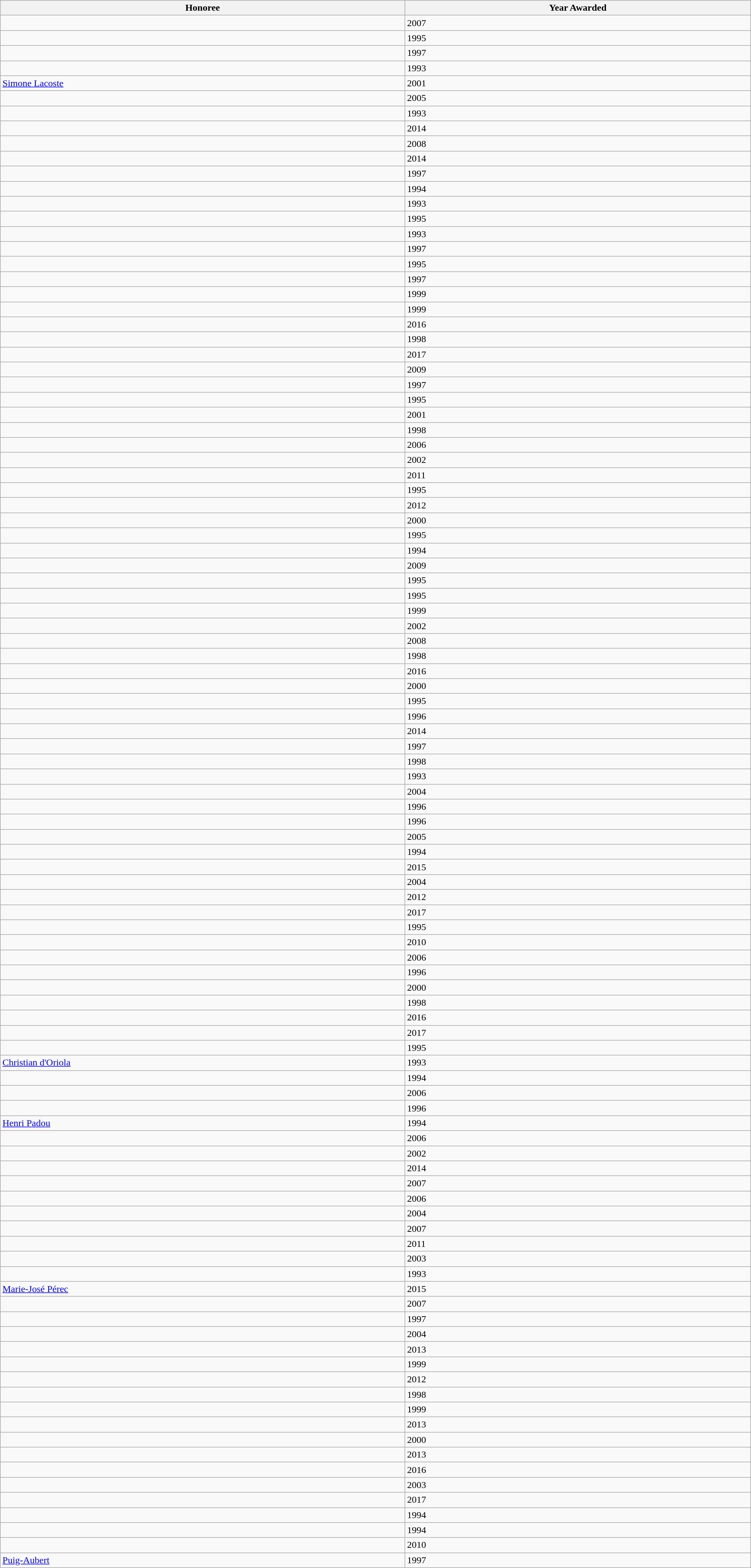<table class="wikitable sortable" style="width: 100%">
<tr>
<th scope="col">Honoree</th>
<th>Year Awarded</th>
</tr>
<tr>
<td></td>
<td>2007</td>
</tr>
<tr>
<td></td>
<td>1995</td>
</tr>
<tr>
<td></td>
<td>1997</td>
</tr>
<tr>
<td></td>
<td>1993</td>
</tr>
<tr>
<td><a href='#'>Simone Lacoste</a></td>
<td>2001</td>
</tr>
<tr>
<td></td>
<td>2005</td>
</tr>
<tr>
<td></td>
<td>1993</td>
</tr>
<tr>
<td></td>
<td>2014</td>
</tr>
<tr>
<td></td>
<td>2008</td>
</tr>
<tr>
<td></td>
<td>2014</td>
</tr>
<tr>
<td></td>
<td>1997</td>
</tr>
<tr>
<td></td>
<td>1994</td>
</tr>
<tr>
<td></td>
<td>1993</td>
</tr>
<tr>
<td></td>
<td>1995</td>
</tr>
<tr>
<td></td>
<td>1993</td>
</tr>
<tr>
<td></td>
<td>1997</td>
</tr>
<tr>
<td></td>
<td>1995</td>
</tr>
<tr>
<td></td>
<td>1997</td>
</tr>
<tr>
<td></td>
<td>1999</td>
</tr>
<tr>
<td></td>
<td>1999</td>
</tr>
<tr>
<td></td>
<td>2016</td>
</tr>
<tr>
<td></td>
<td>1998</td>
</tr>
<tr>
<td></td>
<td>2017</td>
</tr>
<tr>
<td></td>
<td>2009</td>
</tr>
<tr>
<td></td>
<td>1997</td>
</tr>
<tr>
<td></td>
<td>1995</td>
</tr>
<tr>
<td></td>
<td>2001</td>
</tr>
<tr>
<td></td>
<td>1998</td>
</tr>
<tr>
<td></td>
<td>2006</td>
</tr>
<tr>
<td></td>
<td>2002</td>
</tr>
<tr>
<td></td>
<td>2011</td>
</tr>
<tr>
<td></td>
<td>1995</td>
</tr>
<tr>
<td></td>
<td>2012</td>
</tr>
<tr>
<td></td>
<td>2000</td>
</tr>
<tr>
<td></td>
<td>1995</td>
</tr>
<tr>
<td></td>
<td>1994</td>
</tr>
<tr>
<td></td>
<td>2009</td>
</tr>
<tr>
<td></td>
<td>1995</td>
</tr>
<tr>
<td></td>
<td>1995</td>
</tr>
<tr>
<td></td>
<td>1999</td>
</tr>
<tr>
<td></td>
<td>2002</td>
</tr>
<tr>
<td></td>
<td>2008</td>
</tr>
<tr>
<td></td>
<td>1998</td>
</tr>
<tr>
<td></td>
<td>2016</td>
</tr>
<tr>
<td></td>
<td>2000</td>
</tr>
<tr>
<td></td>
<td>1995</td>
</tr>
<tr>
<td></td>
<td>1996</td>
</tr>
<tr>
<td></td>
<td>2014</td>
</tr>
<tr>
<td></td>
<td>1997</td>
</tr>
<tr>
<td></td>
<td>1998</td>
</tr>
<tr>
<td></td>
<td>1993</td>
</tr>
<tr>
<td></td>
<td>2004</td>
</tr>
<tr>
<td></td>
<td>1996</td>
</tr>
<tr>
<td></td>
<td>1996</td>
</tr>
<tr>
<td></td>
<td>2005</td>
</tr>
<tr>
<td></td>
<td>1994</td>
</tr>
<tr>
<td></td>
<td>2015</td>
</tr>
<tr>
<td></td>
<td>2004</td>
</tr>
<tr>
<td></td>
<td>2012</td>
</tr>
<tr>
<td></td>
<td>2017</td>
</tr>
<tr>
<td></td>
<td>1995</td>
</tr>
<tr>
<td></td>
<td>2010</td>
</tr>
<tr>
<td></td>
<td>2006</td>
</tr>
<tr>
<td></td>
<td>1996</td>
</tr>
<tr>
<td></td>
<td>2000</td>
</tr>
<tr>
<td></td>
<td>1998</td>
</tr>
<tr>
<td></td>
<td>2016</td>
</tr>
<tr>
<td></td>
<td>2017</td>
</tr>
<tr>
<td></td>
<td>1995</td>
</tr>
<tr>
<td><a href='#'>Christian d'Oriola</a></td>
<td>1993</td>
</tr>
<tr>
<td></td>
<td>1994</td>
</tr>
<tr>
<td></td>
<td>2006</td>
</tr>
<tr>
<td></td>
<td>1996</td>
</tr>
<tr>
<td><a href='#'>Henri Padou</a></td>
<td>1994</td>
</tr>
<tr>
<td></td>
<td>2006</td>
</tr>
<tr>
<td></td>
<td>2002</td>
</tr>
<tr>
<td></td>
<td>2014</td>
</tr>
<tr>
<td></td>
<td>2007</td>
</tr>
<tr>
<td></td>
<td>2006</td>
</tr>
<tr>
<td></td>
<td>2004</td>
</tr>
<tr>
<td></td>
<td>2007</td>
</tr>
<tr>
<td></td>
<td>2011</td>
</tr>
<tr>
<td></td>
<td>2003</td>
</tr>
<tr>
<td></td>
<td>1993</td>
</tr>
<tr>
<td><a href='#'>Marie-José Pérec</a></td>
<td>2015</td>
</tr>
<tr>
<td></td>
<td>2007</td>
</tr>
<tr>
<td></td>
<td>1997</td>
</tr>
<tr>
<td></td>
<td>2004</td>
</tr>
<tr>
<td></td>
<td>2013</td>
</tr>
<tr>
<td></td>
<td>1999</td>
</tr>
<tr>
<td></td>
<td>2012</td>
</tr>
<tr>
<td></td>
<td>1998</td>
</tr>
<tr>
<td></td>
<td>1999</td>
</tr>
<tr>
<td></td>
<td>2013</td>
</tr>
<tr>
<td></td>
<td>2000</td>
</tr>
<tr>
<td></td>
<td>2013</td>
</tr>
<tr>
<td></td>
<td>2016</td>
</tr>
<tr>
<td></td>
<td>2003</td>
</tr>
<tr>
<td></td>
<td>2017</td>
</tr>
<tr>
<td></td>
<td>1994</td>
</tr>
<tr>
<td></td>
<td>1994</td>
</tr>
<tr>
<td></td>
<td>2010</td>
</tr>
<tr>
<td><a href='#'>Puig-Aubert</a></td>
<td>1997</td>
</tr>
</table>
